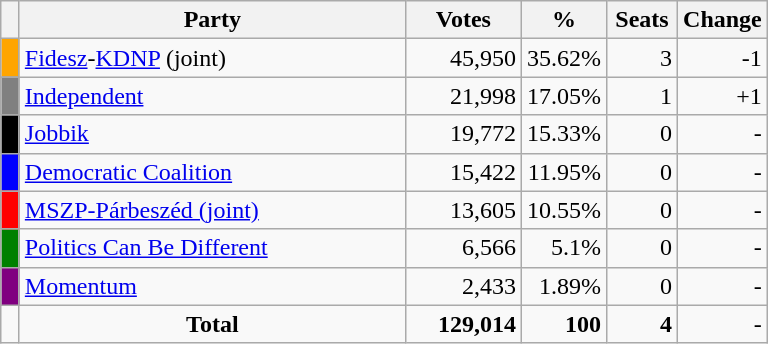<table class="wikitable">
<tr>
<th style="width:5px"> </th>
<th style="width:250px">Party</th>
<th style="width:70px" align=center>Votes</th>
<th style="width:40px" align=center>%</th>
<th style="width:40px" align=center>Seats</th>
<th style="width:40px" align=center>Change</th>
</tr>
<tr>
<td bgcolor=orange> </td>
<td><a href='#'>Fidesz</a>-<a href='#'>KDNP</a> (joint)</td>
<td align=right>45,950</td>
<td align=right>35.62%</td>
<td align=right>3</td>
<td align=right>-1</td>
</tr>
<tr>
<td bgcolor=gray> </td>
<td><a href='#'>Independent</a></td>
<td align=right>21,998</td>
<td align=right>17.05%</td>
<td align=right>1</td>
<td align=right>+1</td>
</tr>
<tr>
<td bgcolor=black> </td>
<td><a href='#'>Jobbik</a></td>
<td align=right>19,772</td>
<td align=right>15.33%</td>
<td align=right>0</td>
<td align=right>-</td>
</tr>
<tr>
<td bgcolor=blue> </td>
<td><a href='#'>Democratic Coalition</a></td>
<td align=right>15,422</td>
<td align=right>11.95%</td>
<td align=right>0</td>
<td align=right>-</td>
</tr>
<tr>
<td bgcolor=red> </td>
<td><a href='#'>MSZP-Párbeszéd (joint)</a></td>
<td align=right>13,605</td>
<td align=right>10.55%</td>
<td align=right>0</td>
<td align=right>-</td>
</tr>
<tr>
<td bgcolor=green> </td>
<td><a href='#'>Politics Can Be Different</a></td>
<td align=right>6,566</td>
<td align=right>5.1%</td>
<td align=right>0</td>
<td align=right>-</td>
</tr>
<tr>
<td bgcolor=purple> </td>
<td><a href='#'>Momentum</a></td>
<td align=right>2,433</td>
<td align=right>1.89%</td>
<td align=right>0</td>
<td align=right>-</td>
</tr>
<tr>
<td> </td>
<td align=center><strong>Total</strong></td>
<td align=right><strong>129,014</strong></td>
<td align=right><strong>100</strong></td>
<td align=right><strong>4</strong></td>
<td align=right>-</td>
</tr>
</table>
